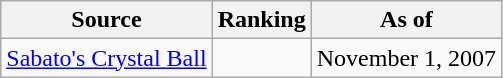<table class="wikitable" style="text-align:center">
<tr>
<th>Source</th>
<th>Ranking</th>
<th>As of</th>
</tr>
<tr>
<td align=left><a href='#'>Sabato's Crystal Ball</a></td>
<td></td>
<td>November 1, 2007</td>
</tr>
</table>
